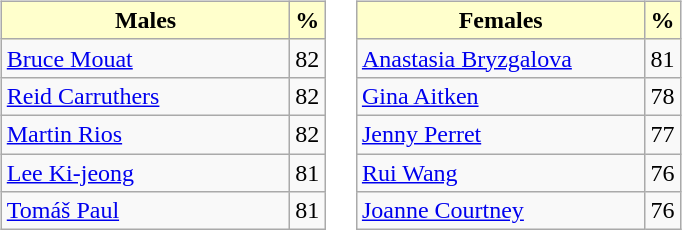<table>
<tr>
<td valign=top><br><table class="wikitable">
<tr>
<th style="background:#ffc; width:185px;">Males</th>
<th style="background:#ffc;">%</th>
</tr>
<tr>
<td> <a href='#'>Bruce Mouat</a></td>
<td>82</td>
</tr>
<tr>
<td> <a href='#'>Reid Carruthers</a></td>
<td>82</td>
</tr>
<tr>
<td> <a href='#'>Martin Rios</a></td>
<td>82</td>
</tr>
<tr>
<td> <a href='#'>Lee Ki-jeong</a></td>
<td>81</td>
</tr>
<tr>
<td> <a href='#'>Tomáš Paul</a></td>
<td>81</td>
</tr>
</table>
</td>
<td valign=top><br><table class="wikitable">
<tr>
<th style="background:#ffc; width:185px;">Females</th>
<th style="background:#ffc;">%</th>
</tr>
<tr>
<td> <a href='#'>Anastasia Bryzgalova</a></td>
<td>81</td>
</tr>
<tr>
<td> <a href='#'>Gina Aitken</a></td>
<td>78</td>
</tr>
<tr>
<td> <a href='#'>Jenny Perret</a></td>
<td>77</td>
</tr>
<tr>
<td> <a href='#'>Rui Wang</a></td>
<td>76</td>
</tr>
<tr>
<td> <a href='#'>Joanne Courtney</a></td>
<td>76</td>
</tr>
</table>
</td>
</tr>
</table>
